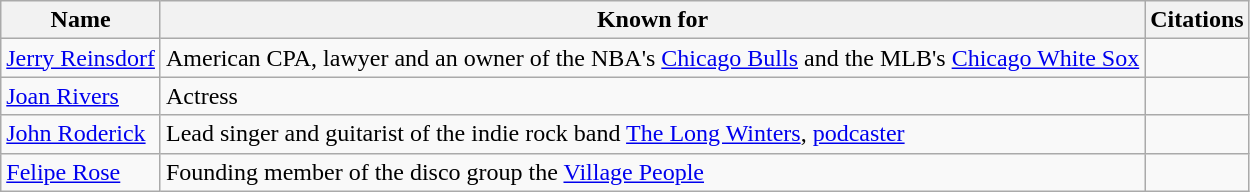<table class="wikitable">
<tr>
<th>Name</th>
<th>Known for</th>
<th>Citations</th>
</tr>
<tr>
<td><a href='#'>Jerry Reinsdorf</a></td>
<td>American CPA, lawyer and an owner of the NBA's <a href='#'>Chicago Bulls</a> and the MLB's <a href='#'>Chicago White Sox</a></td>
<td></td>
</tr>
<tr>
<td><a href='#'>Joan Rivers</a></td>
<td>Actress</td>
<td></td>
</tr>
<tr>
<td><a href='#'>John Roderick</a></td>
<td>Lead singer and guitarist of the indie rock band <a href='#'>The Long Winters</a>, <a href='#'>podcaster</a></td>
<td></td>
</tr>
<tr>
<td><a href='#'>Felipe Rose</a></td>
<td>Founding member of the disco group the <a href='#'>Village People</a></td>
<td></td>
</tr>
</table>
